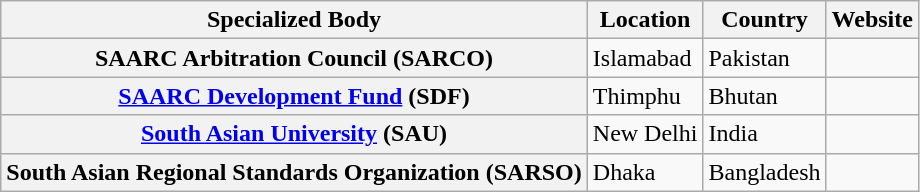<table class="wikitable sortable">
<tr>
<th scope=col>Specialized Body</th>
<th scope=col>Location</th>
<th scope=col>Country</th>
<th scope=col>Website</th>
</tr>
<tr>
<th scope=row>SAARC Arbitration Council (SARCO)</th>
<td>Islamabad</td>
<td>Pakistan</td>
<td></td>
</tr>
<tr>
<th scope=row><a href='#'>SAARC Development Fund</a> (SDF)</th>
<td>Thimphu</td>
<td>Bhutan</td>
<td></td>
</tr>
<tr>
<th scope=row><a href='#'>South Asian University</a> (SAU)</th>
<td>New Delhi</td>
<td>India</td>
<td></td>
</tr>
<tr>
<th scope=row>South Asian Regional Standards Organization (SARSO)</th>
<td>Dhaka</td>
<td>Bangladesh</td>
<td></td>
</tr>
</table>
